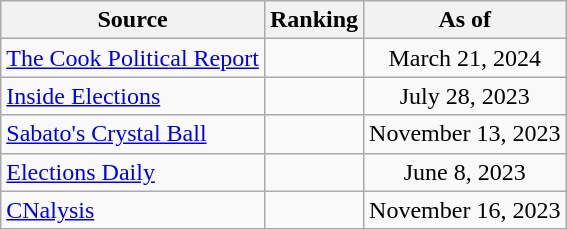<table class="wikitable" style="text-align:center">
<tr>
<th>Source</th>
<th>Ranking</th>
<th>As of</th>
</tr>
<tr>
<td align=left><a href='#'>The Cook Political Report</a></td>
<td></td>
<td>March 21, 2024</td>
</tr>
<tr>
<td align=left><a href='#'>Inside Elections</a></td>
<td></td>
<td>July 28, 2023</td>
</tr>
<tr>
<td align=left><a href='#'>Sabato's Crystal Ball</a></td>
<td></td>
<td>November 13, 2023</td>
</tr>
<tr>
<td align=left><a href='#'>Elections Daily</a></td>
<td></td>
<td>June 8, 2023</td>
</tr>
<tr>
<td align=left><a href='#'>CNalysis</a></td>
<td></td>
<td>November 16, 2023</td>
</tr>
</table>
